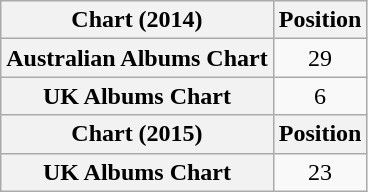<table class="wikitable sortable plainrowheaders" style="text-align:center">
<tr>
<th scope="col">Chart (2014)</th>
<th scope="col">Position</th>
</tr>
<tr>
<th scope="row">Australian Albums Chart</th>
<td>29</td>
</tr>
<tr>
<th scope="row">UK Albums Chart</th>
<td>6</td>
</tr>
<tr>
<th scope="col">Chart (2015)</th>
<th scope="col">Position</th>
</tr>
<tr>
<th scope="row">UK Albums Chart</th>
<td>23</td>
</tr>
</table>
